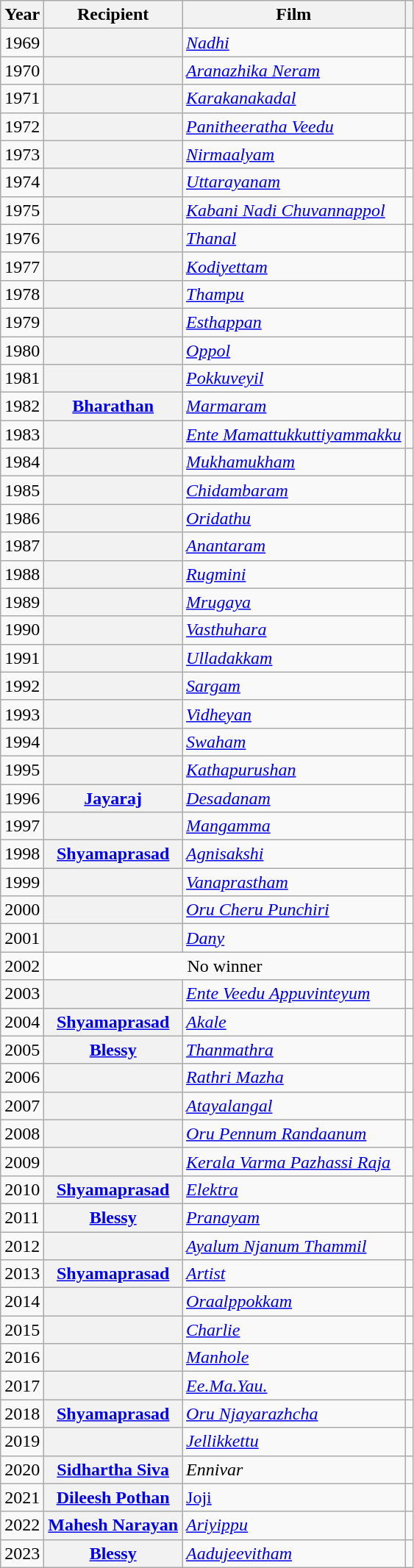<table class="wikitable sortable plainrowheaders">
<tr>
<th scope="col">Year</th>
<th scope="col">Recipient</th>
<th scope="col">Film</th>
<th scope="col" class="unsortable"></th>
</tr>
<tr>
<td>1969</td>
<th scope="row"></th>
<td><em><a href='#'>Nadhi</a></em></td>
<td></td>
</tr>
<tr>
<td>1970</td>
<th scope="row"></th>
<td><em><a href='#'>Aranazhika Neram</a></em></td>
<td></td>
</tr>
<tr>
<td>1971</td>
<th scope="row"></th>
<td><em><a href='#'>Karakanakadal</a></em></td>
<td></td>
</tr>
<tr>
<td>1972</td>
<th scope="row"></th>
<td><em><a href='#'>Panitheeratha Veedu</a></em></td>
<td></td>
</tr>
<tr>
<td>1973</td>
<th scope="row"></th>
<td><em><a href='#'>Nirmaalyam</a></em></td>
<td></td>
</tr>
<tr>
<td>1974</td>
<th scope="row"></th>
<td><em><a href='#'>Uttarayanam</a></em></td>
<td></td>
</tr>
<tr>
<td>1975</td>
<th scope="row"></th>
<td><em><a href='#'>Kabani Nadi Chuvannappol</a></em></td>
<td></td>
</tr>
<tr>
<td>1976</td>
<th scope="row"></th>
<td><em><a href='#'>Thanal</a></em></td>
<td></td>
</tr>
<tr>
<td>1977</td>
<th scope="row"></th>
<td><em><a href='#'>Kodiyettam</a></em></td>
<td></td>
</tr>
<tr>
<td>1978</td>
<th scope="row"></th>
<td><em><a href='#'>Thampu</a></em></td>
<td></td>
</tr>
<tr>
<td>1979</td>
<th scope="row"></th>
<td><em><a href='#'>Esthappan</a></em></td>
<td></td>
</tr>
<tr>
<td>1980</td>
<th scope="row"></th>
<td><em><a href='#'>Oppol</a></em></td>
<td></td>
</tr>
<tr>
<td>1981</td>
<th scope="row"></th>
<td><em><a href='#'>Pokkuveyil</a></em></td>
<td></td>
</tr>
<tr>
<td>1982</td>
<th scope="row"><a href='#'>Bharathan</a></th>
<td><em><a href='#'>Marmaram</a></em></td>
<td></td>
</tr>
<tr>
<td>1983</td>
<th scope="row"></th>
<td><em><a href='#'>Ente Mamattukkuttiyammakku</a></em></td>
<td></td>
</tr>
<tr>
<td>1984</td>
<th scope="row"></th>
<td><em><a href='#'>Mukhamukham</a></em></td>
<td></td>
</tr>
<tr>
<td>1985</td>
<th scope="row"></th>
<td><em><a href='#'>Chidambaram</a></em></td>
<td></td>
</tr>
<tr>
<td>1986</td>
<th scope="row"></th>
<td><em><a href='#'>Oridathu</a></em></td>
<td></td>
</tr>
<tr>
<td>1987</td>
<th scope="row"></th>
<td><em><a href='#'>Anantaram</a></em></td>
<td></td>
</tr>
<tr>
<td>1988</td>
<th scope="row"></th>
<td><em><a href='#'>Rugmini</a></em></td>
<td></td>
</tr>
<tr>
<td>1989</td>
<th scope="row"></th>
<td><em><a href='#'>Mrugaya</a></em></td>
<td></td>
</tr>
<tr>
<td>1990</td>
<th scope="row"></th>
<td><em><a href='#'>Vasthuhara</a></em></td>
<td></td>
</tr>
<tr>
<td>1991</td>
<th scope="row"></th>
<td><em><a href='#'>Ulladakkam</a></em></td>
<td></td>
</tr>
<tr>
<td>1992</td>
<th scope="row"></th>
<td><em><a href='#'>Sargam</a></em></td>
<td></td>
</tr>
<tr>
<td>1993</td>
<th scope="row"></th>
<td><em><a href='#'>Vidheyan</a></em></td>
<td></td>
</tr>
<tr>
<td>1994</td>
<th scope="row"></th>
<td><em><a href='#'>Swaham</a></em></td>
<td></td>
</tr>
<tr>
<td>1995</td>
<th scope="row"></th>
<td><em><a href='#'>Kathapurushan</a></em></td>
<td></td>
</tr>
<tr>
<td>1996</td>
<th scope="row"><a href='#'>Jayaraj</a></th>
<td><em><a href='#'>Desadanam</a></em></td>
<td></td>
</tr>
<tr>
<td>1997</td>
<th scope="row"></th>
<td><em><a href='#'>Mangamma</a></em></td>
<td></td>
</tr>
<tr>
<td>1998</td>
<th scope="row"><a href='#'>Shyamaprasad</a></th>
<td><em><a href='#'>Agnisakshi</a></em></td>
<td></td>
</tr>
<tr>
<td>1999</td>
<th scope="row"></th>
<td><em><a href='#'>Vanaprastham</a></em></td>
<td></td>
</tr>
<tr>
<td>2000</td>
<th scope="row"></th>
<td><em><a href='#'>Oru Cheru Punchiri</a></em></td>
<td></td>
</tr>
<tr>
<td>2001</td>
<th scope="row"></th>
<td><em><a href='#'>Dany</a></em></td>
<td></td>
</tr>
<tr>
<td>2002</td>
<td colspan="2" style="text-align:center;">No winner</td>
<td></td>
</tr>
<tr>
<td>2003</td>
<th scope="row"></th>
<td><em><a href='#'>Ente Veedu Appuvinteyum</a></em></td>
<td></td>
</tr>
<tr>
<td>2004</td>
<th scope="row"><a href='#'>Shyamaprasad</a></th>
<td><em><a href='#'>Akale</a></em></td>
<td></td>
</tr>
<tr>
<td>2005</td>
<th scope="row"><a href='#'>Blessy</a></th>
<td><em><a href='#'>Thanmathra</a></em></td>
<td></td>
</tr>
<tr>
<td>2006</td>
<th scope="row"></th>
<td><em><a href='#'>Rathri Mazha</a></em></td>
<td></td>
</tr>
<tr>
<td>2007</td>
<th scope="row"></th>
<td><em><a href='#'>Atayalangal</a></em></td>
<td></td>
</tr>
<tr>
<td>2008</td>
<th scope="row"></th>
<td><em><a href='#'>Oru Pennum Randaanum</a></em></td>
<td></td>
</tr>
<tr>
<td>2009</td>
<th scope="row"></th>
<td><em><a href='#'>Kerala Varma Pazhassi Raja</a></em></td>
<td></td>
</tr>
<tr>
<td>2010</td>
<th scope="row"><a href='#'>Shyamaprasad</a></th>
<td><em><a href='#'>Elektra</a></em></td>
<td></td>
</tr>
<tr>
<td>2011</td>
<th scope="row"><a href='#'>Blessy</a></th>
<td><em><a href='#'>Pranayam</a></em></td>
<td></td>
</tr>
<tr>
<td>2012</td>
<th scope="row"></th>
<td><em><a href='#'>Ayalum Njanum Thammil</a></em></td>
<td></td>
</tr>
<tr>
<td>2013</td>
<th scope="row"><a href='#'>Shyamaprasad</a></th>
<td><em><a href='#'>Artist</a></em></td>
<td></td>
</tr>
<tr>
<td>2014</td>
<th scope="row"></th>
<td><em><a href='#'>Oraalppokkam</a></em></td>
<td></td>
</tr>
<tr>
<td>2015</td>
<th scope="row"></th>
<td><em><a href='#'>Charlie</a></em></td>
<td></td>
</tr>
<tr>
<td>2016</td>
<th scope="row"></th>
<td><em><a href='#'>Manhole</a></em></td>
<td></td>
</tr>
<tr>
<td>2017</td>
<th scope="row"></th>
<td><em><a href='#'>Ee.Ma.Yau.</a></em></td>
<td></td>
</tr>
<tr>
<td>2018</td>
<th scope="row"><a href='#'>Shyamaprasad</a></th>
<td><em><a href='#'>Oru Njayarazhcha</a></em></td>
<td></td>
</tr>
<tr>
<td>2019</td>
<th scope="row"></th>
<td><a href='#'><em>Jellikkettu</em></a></td>
<td></td>
</tr>
<tr>
<td>2020</td>
<th scope="row"><a href='#'>Sidhartha Siva</a></th>
<td><em>Ennivar</em></td>
<td></td>
</tr>
<tr>
<td>2021</td>
<th scope="row"><a href='#'>Dileesh Pothan</a></th>
<td><a href='#'>Joji</a></td>
<td></td>
</tr>
<tr>
<td>2022</td>
<th scope="row"><a href='#'>Mahesh Narayan</a></th>
<td><em><a href='#'>Ariyippu</a></em></td>
<td></td>
</tr>
<tr>
<td>2023</td>
<th scope="row"><a href='#'>Blessy</a></th>
<td><em><a href='#'>Aadujeevitham</a></em></td>
<td></td>
</tr>
</table>
